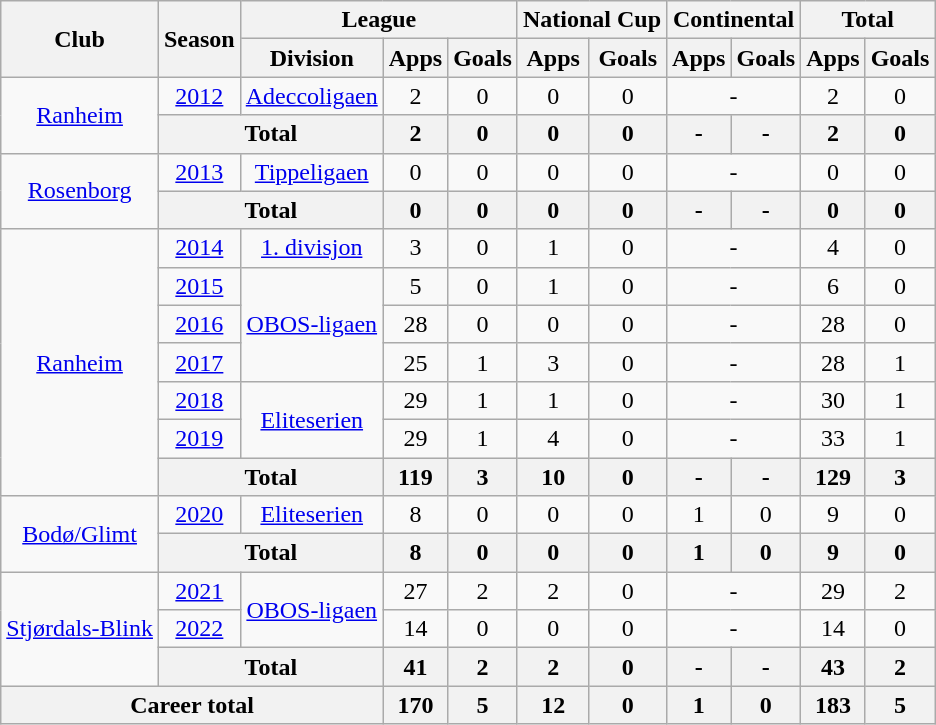<table class="wikitable" style="text-align: center;">
<tr>
<th rowspan="2">Club</th>
<th rowspan="2">Season</th>
<th colspan="3">League</th>
<th colspan="2">National Cup</th>
<th colspan="2">Continental</th>
<th colspan="2">Total</th>
</tr>
<tr>
<th>Division</th>
<th>Apps</th>
<th>Goals</th>
<th>Apps</th>
<th>Goals</th>
<th>Apps</th>
<th>Goals</th>
<th>Apps</th>
<th>Goals</th>
</tr>
<tr>
<td rowspan="2"><a href='#'>Ranheim</a></td>
<td><a href='#'>2012</a></td>
<td rowspan="1"><a href='#'>Adeccoligaen</a></td>
<td>2</td>
<td>0</td>
<td>0</td>
<td>0</td>
<td colspan="2">-</td>
<td>2</td>
<td>0</td>
</tr>
<tr>
<th colspan="2">Total</th>
<th>2</th>
<th>0</th>
<th>0</th>
<th>0</th>
<th>-</th>
<th>-</th>
<th>2</th>
<th>0</th>
</tr>
<tr>
<td rowspan="2"><a href='#'>Rosenborg</a></td>
<td><a href='#'>2013</a></td>
<td rowspan="1"><a href='#'>Tippeligaen</a></td>
<td>0</td>
<td>0</td>
<td>0</td>
<td>0</td>
<td colspan="2">-</td>
<td>0</td>
<td>0</td>
</tr>
<tr>
<th colspan="2">Total</th>
<th>0</th>
<th>0</th>
<th>0</th>
<th>0</th>
<th>-</th>
<th>-</th>
<th>0</th>
<th>0</th>
</tr>
<tr>
<td rowspan="7"><a href='#'>Ranheim</a></td>
<td><a href='#'>2014</a></td>
<td rowspan="1"><a href='#'>1. divisjon</a></td>
<td>3</td>
<td>0</td>
<td>1</td>
<td>0</td>
<td colspan="2">-</td>
<td>4</td>
<td>0</td>
</tr>
<tr>
<td><a href='#'>2015</a></td>
<td rowspan="3"><a href='#'>OBOS-ligaen</a></td>
<td>5</td>
<td>0</td>
<td>1</td>
<td>0</td>
<td colspan="2">-</td>
<td>6</td>
<td>0</td>
</tr>
<tr>
<td><a href='#'>2016</a></td>
<td>28</td>
<td>0</td>
<td>0</td>
<td>0</td>
<td colspan="2">-</td>
<td>28</td>
<td>0</td>
</tr>
<tr>
<td><a href='#'>2017</a></td>
<td>25</td>
<td>1</td>
<td>3</td>
<td>0</td>
<td colspan="2">-</td>
<td>28</td>
<td>1</td>
</tr>
<tr>
<td><a href='#'>2018</a></td>
<td rowspan="2"><a href='#'>Eliteserien</a></td>
<td>29</td>
<td>1</td>
<td>1</td>
<td>0</td>
<td colspan="2">-</td>
<td>30</td>
<td>1</td>
</tr>
<tr>
<td><a href='#'>2019</a></td>
<td>29</td>
<td>1</td>
<td>4</td>
<td>0</td>
<td colspan="2">-</td>
<td>33</td>
<td>1</td>
</tr>
<tr>
<th colspan="2">Total</th>
<th>119</th>
<th>3</th>
<th>10</th>
<th>0</th>
<th>-</th>
<th>-</th>
<th>129</th>
<th>3</th>
</tr>
<tr>
<td rowspan="2"><a href='#'>Bodø/Glimt</a></td>
<td><a href='#'>2020</a></td>
<td rowspan="1"><a href='#'>Eliteserien</a></td>
<td>8</td>
<td>0</td>
<td>0</td>
<td>0</td>
<td>1</td>
<td>0</td>
<td>9</td>
<td>0</td>
</tr>
<tr>
<th colspan="2">Total</th>
<th>8</th>
<th>0</th>
<th>0</th>
<th>0</th>
<th>1</th>
<th>0</th>
<th>9</th>
<th>0</th>
</tr>
<tr>
<td rowspan="3"><a href='#'>Stjørdals-Blink</a></td>
<td><a href='#'>2021</a></td>
<td rowspan="2"><a href='#'>OBOS-ligaen</a></td>
<td>27</td>
<td>2</td>
<td>2</td>
<td>0</td>
<td colspan="2">-</td>
<td>29</td>
<td>2</td>
</tr>
<tr>
<td><a href='#'>2022</a></td>
<td>14</td>
<td>0</td>
<td>0</td>
<td>0</td>
<td colspan="2">-</td>
<td>14</td>
<td>0</td>
</tr>
<tr>
<th colspan="2">Total</th>
<th>41</th>
<th>2</th>
<th>2</th>
<th>0</th>
<th>-</th>
<th>-</th>
<th>43</th>
<th>2</th>
</tr>
<tr>
<th colspan="3">Career total</th>
<th>170</th>
<th>5</th>
<th>12</th>
<th>0</th>
<th>1</th>
<th>0</th>
<th>183</th>
<th>5</th>
</tr>
</table>
